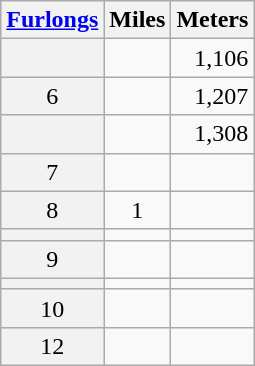<table class="wikitable" style="vertical-align:top; text-align:center;">
<tr>
<th scope= "col"><a href='#'>Furlongs</a></th>
<th scope= "col">Miles</th>
<th scope= "col">Meters</th>
</tr>
<tr>
<th scope="row" style="font-weight:normal;"></th>
<td></td>
<td style="text-align:right;">1,106</td>
</tr>
<tr>
<th scope="row" style="font-weight:normal;">6</th>
<td></td>
<td style="text-align:right;">1,207</td>
</tr>
<tr>
<th scope="row" style="font-weight:normal;"></th>
<td></td>
<td style="text-align:right;">1,308</td>
</tr>
<tr>
<th scope="row" style="font-weight:normal;">7</th>
<td></td>
<td style="text-align:right;"></td>
</tr>
<tr>
<th scope="row" style="font-weight:normal;">8</th>
<td>1</td>
<td style="text-align:right;"></td>
</tr>
<tr>
<th scope="row" style="font-weight:normal;"></th>
<td></td>
<td style="text-align:right;"></td>
</tr>
<tr>
<th scope="row" style="font-weight:normal;">9</th>
<td></td>
<td style="text-align:right;"></td>
</tr>
<tr>
<th scope="row" style="font-weight:normal;"></th>
<td></td>
<td style="text-align:right;"></td>
</tr>
<tr>
<th scope="row" style="font-weight:normal;">10</th>
<td></td>
<td style="text-align:right;"></td>
</tr>
<tr>
<th scope="row" style="font-weight:normal;">12</th>
<td></td>
<td style="text-align:right;"></td>
</tr>
</table>
